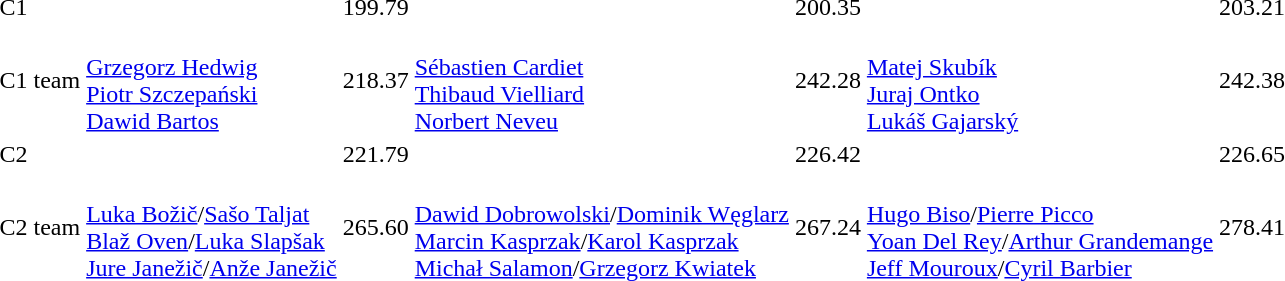<table>
<tr>
<td>C1</td>
<td></td>
<td>199.79</td>
<td></td>
<td>200.35</td>
<td></td>
<td>203.21</td>
</tr>
<tr>
<td>C1 team</td>
<td><br><a href='#'>Grzegorz Hedwig</a><br><a href='#'>Piotr Szczepański</a><br><a href='#'>Dawid Bartos</a></td>
<td>218.37</td>
<td><br><a href='#'>Sébastien Cardiet</a><br><a href='#'>Thibaud Vielliard</a><br><a href='#'>Norbert Neveu</a></td>
<td>242.28</td>
<td><br><a href='#'>Matej Skubík</a><br><a href='#'>Juraj Ontko</a><br><a href='#'>Lukáš Gajarský</a></td>
<td>242.38</td>
</tr>
<tr>
<td>C2</td>
<td></td>
<td>221.79</td>
<td></td>
<td>226.42</td>
<td></td>
<td>226.65</td>
</tr>
<tr>
<td>C2 team</td>
<td><br><a href='#'>Luka Božič</a>/<a href='#'>Sašo Taljat</a><br><a href='#'>Blaž Oven</a>/<a href='#'>Luka Slapšak</a><br><a href='#'>Jure Janežič</a>/<a href='#'>Anže Janežič</a></td>
<td>265.60</td>
<td><br><a href='#'>Dawid Dobrowolski</a>/<a href='#'>Dominik Węglarz</a><br><a href='#'>Marcin Kasprzak</a>/<a href='#'>Karol Kasprzak</a><br><a href='#'>Michał Salamon</a>/<a href='#'>Grzegorz Kwiatek</a></td>
<td>267.24</td>
<td><br><a href='#'>Hugo Biso</a>/<a href='#'>Pierre Picco</a><br><a href='#'>Yoan Del Rey</a>/<a href='#'>Arthur Grandemange</a><br><a href='#'>Jeff Mouroux</a>/<a href='#'>Cyril Barbier</a></td>
<td>278.41</td>
</tr>
</table>
